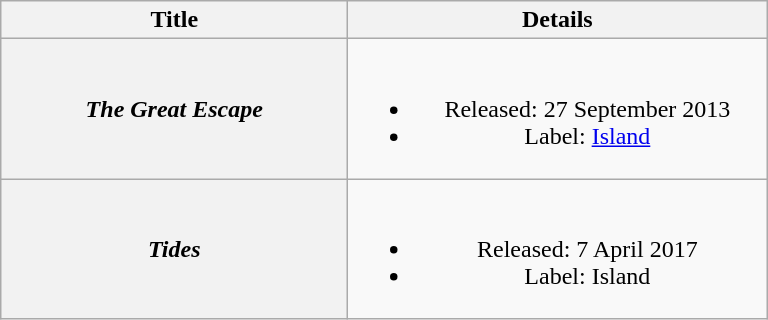<table class="wikitable plainrowheaders" style="text-align:center;">
<tr>
<th scope="col" style="width:14em;">Title</th>
<th scope="col" style="width:17em;">Details</th>
</tr>
<tr>
<th scope="row"><em>The Great Escape</em></th>
<td><br><ul><li>Released: 27 September 2013</li><li>Label: <a href='#'>Island</a></li></ul></td>
</tr>
<tr>
<th scope="row"><em>Tides</em></th>
<td><br><ul><li>Released: 7 April 2017</li><li>Label: Island</li></ul></td>
</tr>
</table>
